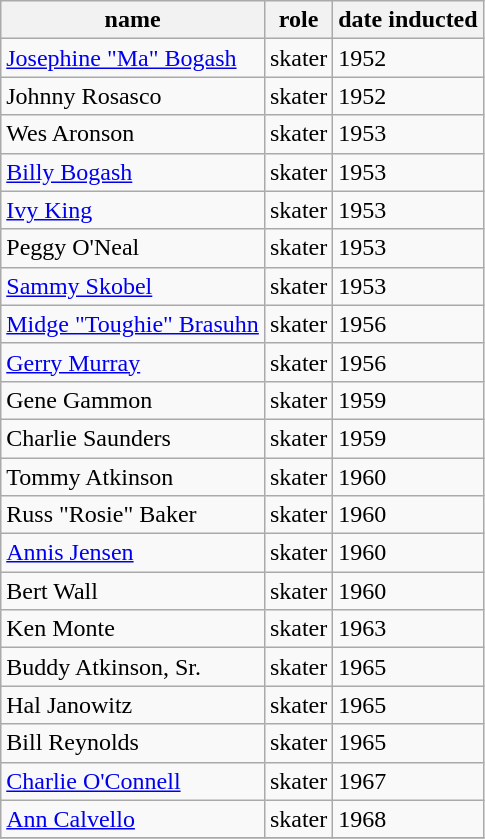<table class="wikitable sortable">
<tr>
<th>name</th>
<th>role</th>
<th>date inducted</th>
</tr>
<tr>
<td><a href='#'>Josephine "Ma" Bogash</a></td>
<td>skater</td>
<td>1952</td>
</tr>
<tr>
<td>Johnny Rosasco</td>
<td>skater</td>
<td>1952</td>
</tr>
<tr>
<td>Wes Aronson</td>
<td>skater</td>
<td>1953</td>
</tr>
<tr>
<td><a href='#'>Billy Bogash</a></td>
<td>skater</td>
<td>1953</td>
</tr>
<tr>
<td><a href='#'>Ivy King</a></td>
<td>skater</td>
<td>1953</td>
</tr>
<tr>
<td>Peggy O'Neal</td>
<td>skater</td>
<td>1953</td>
</tr>
<tr>
<td><a href='#'>Sammy Skobel</a></td>
<td>skater</td>
<td>1953</td>
</tr>
<tr>
<td><a href='#'>Midge "Toughie" Brasuhn</a></td>
<td>skater</td>
<td>1956</td>
</tr>
<tr>
<td><a href='#'>Gerry Murray</a></td>
<td>skater</td>
<td>1956</td>
</tr>
<tr>
<td>Gene Gammon</td>
<td>skater</td>
<td>1959</td>
</tr>
<tr>
<td>Charlie Saunders</td>
<td>skater</td>
<td>1959</td>
</tr>
<tr>
<td>Tommy Atkinson</td>
<td>skater</td>
<td>1960</td>
</tr>
<tr>
<td>Russ "Rosie" Baker</td>
<td>skater</td>
<td>1960</td>
</tr>
<tr>
<td><a href='#'>Annis Jensen</a></td>
<td>skater</td>
<td>1960</td>
</tr>
<tr>
<td>Bert Wall</td>
<td>skater</td>
<td>1960</td>
</tr>
<tr>
<td>Ken Monte</td>
<td>skater</td>
<td>1963</td>
</tr>
<tr>
<td>Buddy Atkinson, Sr.</td>
<td>skater</td>
<td>1965</td>
</tr>
<tr>
<td>Hal Janowitz</td>
<td>skater</td>
<td>1965</td>
</tr>
<tr>
<td>Bill Reynolds</td>
<td>skater</td>
<td>1965</td>
</tr>
<tr>
<td><a href='#'>Charlie O'Connell</a></td>
<td>skater</td>
<td>1967</td>
</tr>
<tr>
<td><a href='#'>Ann Calvello</a></td>
<td>skater</td>
<td>1968</td>
</tr>
<tr>
</tr>
</table>
